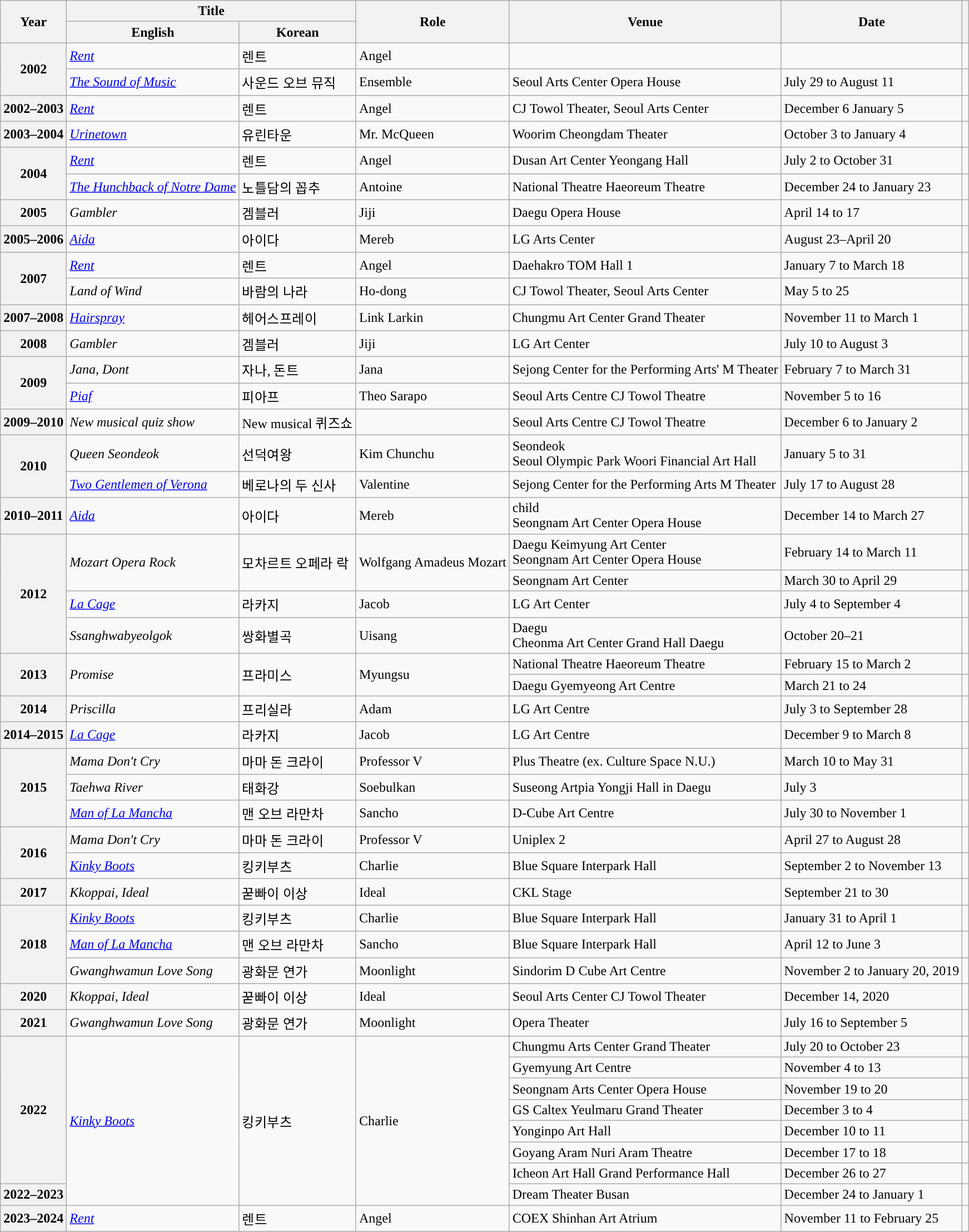<table class="wikitable sortable plainrowheaders" style="text-align:left; font-size:100%;">
<tr>
<th scope="col" rowspan="2">Year</th>
<th scope="col" colspan="2">Title</th>
<th scope="col" rowspan="2">Role</th>
<th scope="col" rowspan="2" class="unsortable">Venue</th>
<th scope="col" rowspan="2">Date</th>
<th rowspan="2" scope="col" class="unsortable"></th>
</tr>
<tr>
<th>English</th>
<th>Korean</th>
</tr>
<tr>
<th rowspan="2" scope="row">2002</th>
<td><em><a href='#'>Rent</a></em></td>
<td>렌트</td>
<td>Angel</td>
<td></td>
<td></td>
<td></td>
</tr>
<tr>
<td><em><a href='#'>The Sound of Music</a></em></td>
<td>사운드 오브 뮤직</td>
<td>Ensemble</td>
<td>Seoul Arts Center Opera House</td>
<td>July 29 to August 11</td>
<td></td>
</tr>
<tr>
<th scope="row">2002–2003</th>
<td><em><a href='#'>Rent</a></em></td>
<td>렌트</td>
<td>Angel</td>
<td>CJ Towol Theater, Seoul Arts Center</td>
<td>December 6 January 5</td>
<td></td>
</tr>
<tr>
<th scope="row">2003–2004</th>
<td><em><a href='#'>Urinetown</a></em></td>
<td>유린타운</td>
<td>Mr. McQueen</td>
<td>Woorim Cheongdam Theater</td>
<td>October 3 to January 4</td>
<td></td>
</tr>
<tr>
<th rowspan="2" scope="row">2004</th>
<td><em><a href='#'>Rent</a></em></td>
<td>렌트</td>
<td>Angel</td>
<td>Dusan Art Center Yeongang Hall</td>
<td>July 2 to October 31</td>
<td></td>
</tr>
<tr>
<td><em><a href='#'>The Hunchback of Notre Dame</a></em></td>
<td>노틀담의 꼽추</td>
<td>Antoine</td>
<td>National Theatre Haeoreum Theatre</td>
<td>December 24 to January 23</td>
<td></td>
</tr>
<tr>
<th scope="row">2005</th>
<td><em>Gambler</em></td>
<td>겜블러</td>
<td>Jiji</td>
<td>Daegu Opera House</td>
<td>April 14 to 17</td>
<td></td>
</tr>
<tr>
<th scope="row">2005–2006</th>
<td><em> <a href='#'>Aida</a></em></td>
<td>아이다</td>
<td>Mereb</td>
<td>LG Arts Center</td>
<td>August 23–April 20</td>
<td style="font-size: 85%;"></td>
</tr>
<tr>
<th rowspan="2" scope="row">2007</th>
<td><em><a href='#'>Rent</a></em></td>
<td>렌트</td>
<td>Angel</td>
<td>Daehakro TOM Hall 1</td>
<td>January 7 to March 18</td>
<td></td>
</tr>
<tr>
<td><em>Land of Wind</em></td>
<td>바람의 나라</td>
<td>Ho-dong</td>
<td>CJ Towol Theater, Seoul Arts Center</td>
<td>May 5 to 25</td>
<td></td>
</tr>
<tr>
<th scope="row">2007–2008</th>
<td><em><a href='#'>Hairspray</a></em></td>
<td>헤어스프레이</td>
<td>Link Larkin</td>
<td>Chungmu Art Center Grand Theater</td>
<td>November 11 to March 1</td>
<td></td>
</tr>
<tr>
<th scope="row">2008</th>
<td><em>Gambler</em></td>
<td>겜블러</td>
<td>Jiji</td>
<td>LG Art Center</td>
<td>July 10 to August 3</td>
<td></td>
</tr>
<tr>
<th rowspan="2" scope="row">2009</th>
<td><em>Jana, Dont</em></td>
<td>자나, 돈트</td>
<td>Jana</td>
<td>Sejong Center for the Performing Arts' M Theater</td>
<td>February 7 to March 31</td>
<td></td>
</tr>
<tr>
<td><em><a href='#'>Piaf</a></em></td>
<td>피아프</td>
<td>Theo Sarapo</td>
<td>Seoul Arts Centre CJ Towol Theatre</td>
<td>November 5 to 16</td>
<td></td>
</tr>
<tr>
<th scope="row">2009–2010</th>
<td><em>New musical quiz show</em></td>
<td>New musical 퀴즈쇼</td>
<td></td>
<td>Seoul Arts Centre CJ Towol Theatre</td>
<td>December 6 to January 2</td>
<td></td>
</tr>
<tr>
<th rowspan="2" scope="row">2010</th>
<td><em>Queen Seondeok</em></td>
<td>선덕여왕</td>
<td>Kim Chunchu</td>
<td>Seondeok<br>Seoul Olympic Park Woori Financial Art Hall</td>
<td>January 5 to 31</td>
<td></td>
</tr>
<tr>
<td><em><a href='#'>Two Gentlemen of Verona</a></em></td>
<td>베로나의 두 신사</td>
<td>Valentine</td>
<td>Sejong Center for the Performing Arts M Theater</td>
<td>July 17 to August 28</td>
<td></td>
</tr>
<tr>
<th scope="row">2010–2011</th>
<td><em><a href='#'>Aida</a></em></td>
<td>아이다</td>
<td>Mereb</td>
<td>child<br>Seongnam Art Center Opera House</td>
<td>December 14 to March 27</td>
<td></td>
</tr>
<tr>
<th rowspan="4" scope="row">2012</th>
<td rowspan="2"><em>Mozart Opera Rock</em></td>
<td rowspan="2">모차르트 오페라 락</td>
<td rowspan="2">Wolfgang Amadeus Mozart</td>
<td>Daegu Keimyung Art Center<br>Seongnam Art Center Opera House</td>
<td>February 14 to March 11</td>
<td></td>
</tr>
<tr>
<td>Seongnam Art Center</td>
<td>March 30 to April 29</td>
<td></td>
</tr>
<tr>
<td><em><a href='#'>La Cage</a></em></td>
<td>라카지</td>
<td>Jacob</td>
<td>LG Art Center</td>
<td>July 4 to September 4</td>
<td></td>
</tr>
<tr>
<td><em>Ssanghwabyeolgok</em></td>
<td>쌍화별곡</td>
<td>Uisang</td>
<td>Daegu<br>Cheonma Art Center Grand Hall Daegu</td>
<td>October 20–21</td>
<td></td>
</tr>
<tr>
<th rowspan="2" scope="row">2013</th>
<td rowspan="2"><em>Promise</em></td>
<td rowspan="2">프라미스</td>
<td rowspan="2">Myungsu</td>
<td>National Theatre Haeoreum Theatre</td>
<td>February 15 to March 2</td>
<td></td>
</tr>
<tr>
<td>Daegu Gyemyeong Art Centre</td>
<td>March 21 to 24</td>
<td></td>
</tr>
<tr>
<th scope="row">2014</th>
<td><em>Priscilla</em></td>
<td>프리실라</td>
<td>Adam</td>
<td>LG Art Centre</td>
<td>July 3 to September 28</td>
<td></td>
</tr>
<tr>
<th scope="row">2014–2015</th>
<td><em><a href='#'>La Cage</a></em></td>
<td>라카지</td>
<td>Jacob</td>
<td>LG Art Centre</td>
<td>December 9 to March 8</td>
<td></td>
</tr>
<tr>
<th scope="row" rowspan="3">2015</th>
<td><em>Mama Don't Cry</em></td>
<td>마마 돈 크라이</td>
<td>Professor V</td>
<td>Plus Theatre (ex. Culture Space N.U.)</td>
<td>March 10 to May 31</td>
<td></td>
</tr>
<tr>
<td><em>Taehwa River</em></td>
<td>태화강</td>
<td>Soebulkan</td>
<td>Suseong Artpia Yongji Hall in Daegu</td>
<td>July 3</td>
<td></td>
</tr>
<tr>
<td><em><a href='#'>Man of La Mancha</a></em></td>
<td>맨 오브 라만차</td>
<td>Sancho</td>
<td>D-Cube Art Centre</td>
<td>July 30 to November 1</td>
<td></td>
</tr>
<tr>
<th scope="row" rowspan="2">2016</th>
<td><em>Mama Don't Cry</em></td>
<td>마마 돈 크라이</td>
<td>Professor V</td>
<td>Uniplex 2</td>
<td>April 27 to August 28</td>
<td></td>
</tr>
<tr>
<td><em><a href='#'>Kinky Boots</a></em></td>
<td>킹키부츠</td>
<td>Charlie</td>
<td>Blue Square Interpark Hall</td>
<td>September 2 to November 13</td>
<td></td>
</tr>
<tr>
<th scope="row">2017</th>
<td><em>Kkoppai, Ideal</em></td>
<td>꾿빠이 이상</td>
<td>Ideal</td>
<td>CKL Stage</td>
<td>September 21 to 30</td>
<td></td>
</tr>
<tr>
<th scope="row" rowspan="3">2018</th>
<td><em><a href='#'>Kinky Boots</a></em></td>
<td>킹키부츠</td>
<td>Charlie</td>
<td>Blue Square Interpark Hall</td>
<td>January 31 to April 1</td>
<td></td>
</tr>
<tr>
<td><em><a href='#'>Man of La Mancha</a></em></td>
<td>맨 오브 라만차</td>
<td>Sancho</td>
<td>Blue Square Interpark Hall</td>
<td>April 12 to June 3</td>
<td></td>
</tr>
<tr>
<td><em>Gwanghwamun Love Song</em></td>
<td>광화문 연가</td>
<td>Moonlight</td>
<td>Sindorim D Cube Art Centre</td>
<td>November 2 to January 20, 2019</td>
<td></td>
</tr>
<tr>
<th scope="row">2020</th>
<td><em>Kkoppai, Ideal</em></td>
<td>꾿빠이 이상</td>
<td>Ideal</td>
<td>Seoul Arts Center CJ Towol Theater</td>
<td>December 14, 2020</td>
<td></td>
</tr>
<tr>
<th scope="row">2021</th>
<td><em>Gwanghwamun Love Song</em></td>
<td>광화문 연가</td>
<td>Moonlight</td>
<td>Opera Theater</td>
<td>July 16 to September 5</td>
<td></td>
</tr>
<tr>
<th rowspan="7" scope="row">2022</th>
<td rowspan="8"><em><a href='#'>Kinky Boots</a></em></td>
<td rowspan="8">킹키부츠</td>
<td rowspan="8">Charlie</td>
<td>Chungmu Arts Center Grand Theater</td>
<td>July 20 to October 23</td>
<td></td>
</tr>
<tr>
<td>Gyemyung Art Centre</td>
<td>November 4 to 13</td>
<td></td>
</tr>
<tr>
<td>Seongnam Arts Center Opera House</td>
<td>November 19 to 20</td>
<td></td>
</tr>
<tr>
<td>GS Caltex Yeulmaru Grand Theater</td>
<td>December 3 to 4</td>
<td></td>
</tr>
<tr>
<td>Yonginpo Art Hall</td>
<td>December 10 to 11</td>
<td></td>
</tr>
<tr>
<td>Goyang Aram Nuri Aram Theatre</td>
<td>December 17 to 18</td>
<td></td>
</tr>
<tr>
<td>Icheon Art Hall Grand Performance Hall</td>
<td>December 26 to 27</td>
<td></td>
</tr>
<tr>
<th scope="row">2022–2023</th>
<td>Dream Theater Busan</td>
<td>December 24 to January 1</td>
<td></td>
</tr>
<tr>
<th scope="row">2023–2024</th>
<td><a href='#'><em>Rent</em></a></td>
<td>렌트</td>
<td>Angel</td>
<td>COEX Shinhan Art Atrium</td>
<td>November 11 to February 25</td>
<td></td>
</tr>
</table>
